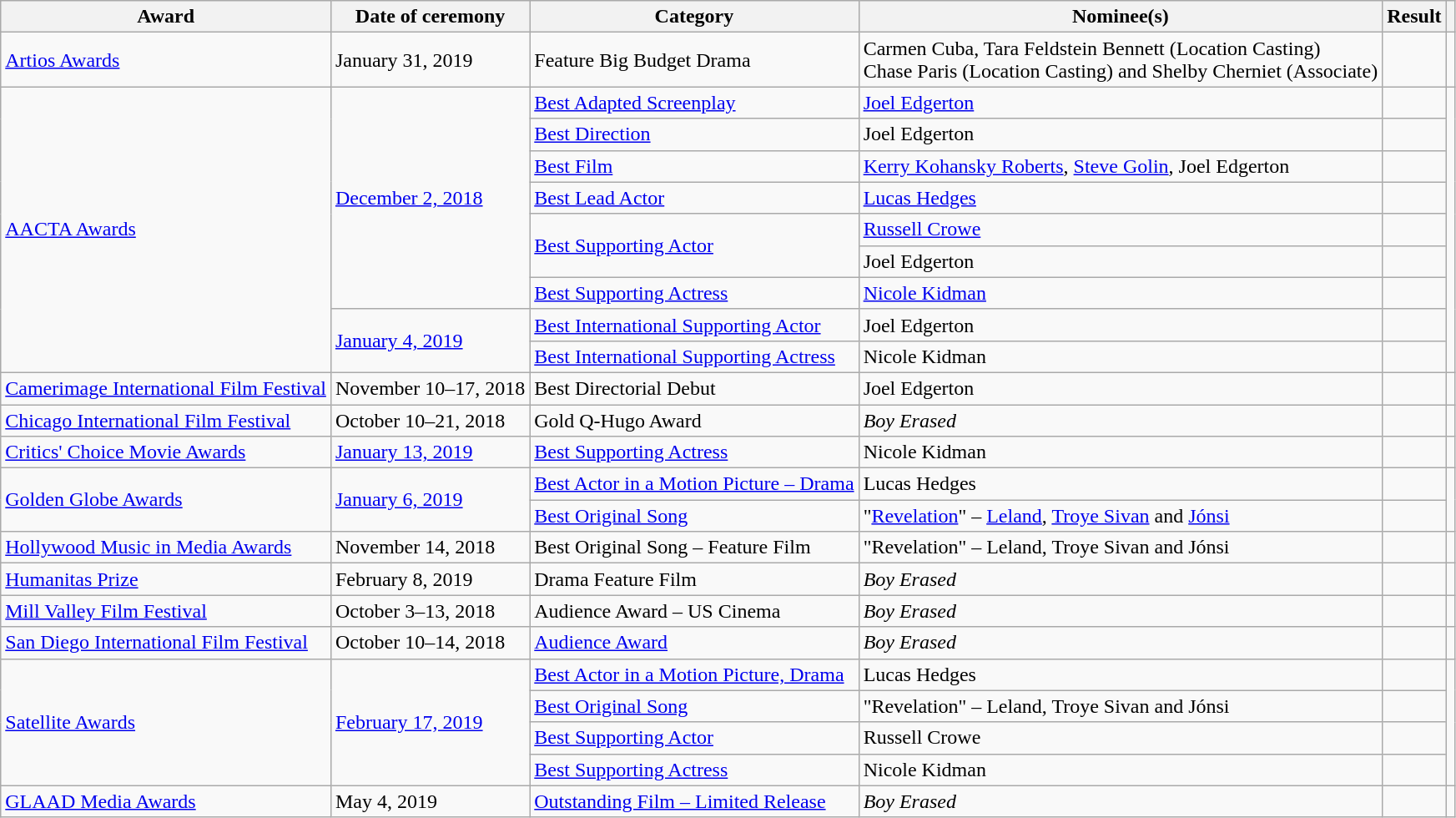<table class="wikitable sortable">
<tr>
<th scope="col">Award</th>
<th scope="col">Date of ceremony</th>
<th scope="col">Category</th>
<th scope="col">Nominee(s)</th>
<th scope="col">Result</th>
<th scope="col" class="unsortable"></th>
</tr>
<tr>
<td scope="row"><a href='#'>Artios Awards</a></td>
<td rowspan="">January 31, 2019</td>
<td>Feature Big Budget Drama</td>
<td>Carmen Cuba, Tara Feldstein Bennett (Location Casting)<br>Chase Paris (Location Casting) and Shelby Cherniet (Associate)</td>
<td></td>
<td style="text-align:center;"></td>
</tr>
<tr>
<td rowspan="9"><a href='#'>AACTA Awards</a></td>
<td rowspan="7"><a href='#'>December 2, 2018</a></td>
<td><a href='#'>Best Adapted Screenplay</a></td>
<td data-sort-value="Edgerton, Joel"><a href='#'>Joel Edgerton</a></td>
<td></td>
<td rowspan="9" style="text-align: center;"></td>
</tr>
<tr>
<td><a href='#'>Best Direction</a></td>
<td data-sort-value="Edgerton, Joel">Joel Edgerton</td>
<td></td>
</tr>
<tr>
<td><a href='#'>Best Film</a></td>
<td><a href='#'>Kerry Kohansky Roberts</a>, <a href='#'>Steve Golin</a>, Joel Edgerton</td>
<td></td>
</tr>
<tr>
<td><a href='#'>Best Lead Actor</a></td>
<td data-sort-value="Hedges, Lucas"><a href='#'>Lucas Hedges</a></td>
<td></td>
</tr>
<tr>
<td rowspan="2"><a href='#'>Best Supporting Actor</a></td>
<td data-sort-value="Crowe, Russell"><a href='#'>Russell Crowe</a></td>
<td></td>
</tr>
<tr>
<td data-sort-value="Edgerton, Joel">Joel Edgerton</td>
<td></td>
</tr>
<tr>
<td><a href='#'>Best Supporting Actress</a></td>
<td data-sort-value="Kidman, Nicole"><a href='#'>Nicole Kidman</a></td>
<td></td>
</tr>
<tr>
<td rowspan="2"><a href='#'>January 4, 2019</a></td>
<td><a href='#'>Best International Supporting Actor</a></td>
<td data-sort-value="Edgerton, Joel">Joel Edgerton</td>
<td></td>
</tr>
<tr>
<td><a href='#'>Best International Supporting Actress</a></td>
<td data-sort-value="Edgerton, Joel">Nicole Kidman</td>
<td></td>
</tr>
<tr>
<td scope="row"><a href='#'>Camerimage International Film Festival</a></td>
<td>November 10–17, 2018</td>
<td>Best Directorial Debut</td>
<td data-sort-value="Edgerton, Joel">Joel Edgerton</td>
<td></td>
<td style="text-align:center;"></td>
</tr>
<tr>
<td scope="row"><a href='#'>Chicago International Film Festival</a></td>
<td rowspan="">October 10–21, 2018</td>
<td>Gold Q-Hugo Award</td>
<td><em>Boy Erased</em></td>
<td></td>
<td style="text-align:center;"></td>
</tr>
<tr>
<td scope="row"><a href='#'>Critics' Choice Movie Awards</a></td>
<td rowspan=""><a href='#'>January 13, 2019</a></td>
<td><a href='#'>Best Supporting Actress</a></td>
<td>Nicole Kidman</td>
<td></td>
<td style="text-align:center;"></td>
</tr>
<tr>
<td rowspan="2"><a href='#'>Golden Globe Awards</a></td>
<td rowspan="2"><a href='#'>January 6, 2019</a></td>
<td><a href='#'>Best Actor in a Motion Picture – Drama</a></td>
<td data-sort-value="Hedges, Lucas">Lucas Hedges</td>
<td></td>
<td rowspan="2" style="text-align: center;"></td>
</tr>
<tr>
<td><a href='#'>Best Original Song</a></td>
<td>"<a href='#'>Revelation</a>" – <a href='#'>Leland</a>, <a href='#'>Troye Sivan</a> and <a href='#'>Jónsi</a></td>
<td></td>
</tr>
<tr>
<td scope="row"><a href='#'>Hollywood Music in Media Awards</a></td>
<td rowspan="">November 14, 2018</td>
<td>Best Original Song – Feature Film</td>
<td>"Revelation" – Leland, Troye Sivan and Jónsi</td>
<td></td>
<td style="text-align:center;"></td>
</tr>
<tr>
<td scope="row"><a href='#'>Humanitas Prize</a></td>
<td rowspan="">February 8, 2019</td>
<td>Drama Feature Film</td>
<td><em>Boy Erased</em></td>
<td></td>
<td style="text-align:center;"></td>
</tr>
<tr>
<td scope="row"><a href='#'>Mill Valley Film Festival</a></td>
<td rowspan="">October 3–13, 2018</td>
<td>Audience Award – US Cinema</td>
<td><em>Boy Erased</em></td>
<td></td>
<td style="text-align:center;"></td>
</tr>
<tr>
<td scope="row"><a href='#'>San Diego International Film Festival</a></td>
<td rowspan="">October 10–14, 2018</td>
<td><a href='#'>Audience Award</a></td>
<td><em>Boy Erased</em></td>
<td></td>
<td style="text-align:center;"></td>
</tr>
<tr>
<td scope="row" rowspan="4"><a href='#'>Satellite Awards</a></td>
<td rowspan="4"><a href='#'>February 17, 2019</a></td>
<td><a href='#'>Best Actor in a Motion Picture, Drama</a></td>
<td data-sort-value="Hedges, Lucas">Lucas Hedges</td>
<td></td>
<td rowspan="4" style="text-align:center;"></td>
</tr>
<tr>
<td><a href='#'>Best Original Song</a></td>
<td>"Revelation" – Leland, Troye Sivan and Jónsi</td>
<td></td>
</tr>
<tr>
<td><a href='#'>Best Supporting Actor</a></td>
<td data-sort-value="Crowe, Russell">Russell Crowe</td>
<td></td>
</tr>
<tr>
<td><a href='#'>Best Supporting Actress</a></td>
<td data-sort-value="Kidman, Nicole">Nicole Kidman</td>
<td></td>
</tr>
<tr>
<td scope="row"><a href='#'>GLAAD Media Awards</a></td>
<td rowspan="">May 4, 2019</td>
<td><a href='#'>Outstanding Film – Limited Release</a></td>
<td><em>Boy Erased</em></td>
<td></td>
<td style="text-align:center;"></td>
</tr>
</table>
